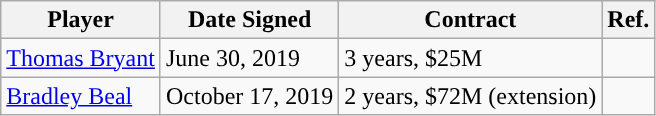<table class="wikitable sortable sortable">
<tr>
<th>Player</th>
<th>Date Signed</th>
<th>Contract</th>
<th>Ref.</th>
</tr>
<tr>
<td><a href='#'>Thomas Bryant</a></td>
<td>June 30, 2019</td>
<td>3 years, $25M</td>
<td></td>
</tr>
<tr>
<td><a href='#'>Bradley Beal</a></td>
<td>October 17, 2019</td>
<td>2 years, $72M (extension)</td>
<td></td>
</tr>
</table>
